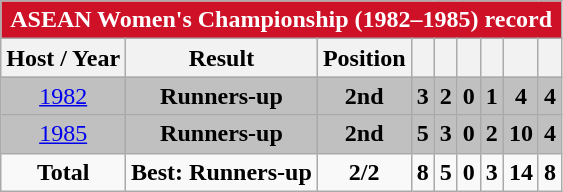<table class="wikitable" style="text-align: center;">
<tr>
<th style="background: #CE1126; color: #FFFFFF;" colspan=9>ASEAN Women's Championship (1982–1985) record</th>
</tr>
<tr>
<th>Host / Year</th>
<th>Result</th>
<th>Position</th>
<th></th>
<th></th>
<th></th>
<th></th>
<th></th>
<th></th>
</tr>
<tr style="background:silver;">
<td> <a href='#'>1982</a></td>
<td><strong>Runners-up</strong></td>
<td><strong>2nd</strong></td>
<td><strong>3</strong></td>
<td><strong>2</strong></td>
<td><strong>0</strong></td>
<td><strong>1</strong></td>
<td><strong>4</strong></td>
<td><strong>4</strong></td>
</tr>
<tr style="background:silver;">
<td> <a href='#'>1985</a></td>
<td><strong>Runners-up</strong></td>
<td><strong>2nd</strong></td>
<td><strong>5</strong></td>
<td><strong>3</strong></td>
<td><strong>0</strong></td>
<td><strong>2</strong></td>
<td><strong>10</strong></td>
<td><strong>4</strong></td>
</tr>
<tr>
<td><strong>Total</strong></td>
<td><strong>Best: Runners-up</strong></td>
<td><strong>2/2</strong></td>
<td><strong>8</strong></td>
<td><strong>5</strong></td>
<td><strong>0</strong></td>
<td><strong>3</strong></td>
<td><strong>14</strong></td>
<td><strong>8</strong></td>
</tr>
</table>
